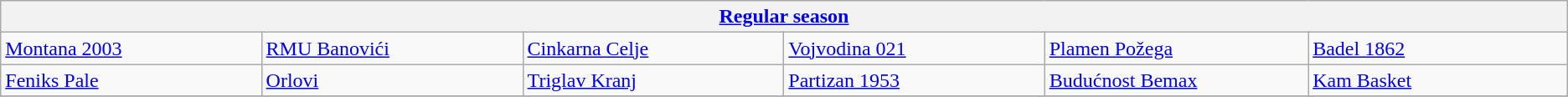<table class="wikitable" style="white-space: nowrap;">
<tr>
<th colspan=6><a href='#'>Regular season</a></th>
</tr>
<tr>
<td width=210> <a href='#'>Montana 2003</a></td>
<td width=210> <a href='#'>RMU Banovići</a></td>
<td width=210> <a href='#'>Cinkarna Celje</a></td>
<td width=210> <a href='#'>Vojvodina 021</a></td>
<td width=210> <a href='#'>Plamen Požega</a></td>
<td width=210> <a href='#'>Badel 1862</a></td>
</tr>
<tr>
<td width=210> <a href='#'>Feniks Pale</a></td>
<td width=210> <a href='#'>Orlovi</a></td>
<td width=210> <a href='#'>Triglav Kranj</a></td>
<td width=210> <a href='#'>Partizan 1953</a></td>
<td width=210> <a href='#'>Budućnost Bemax</a></td>
<td width=210> <a href='#'>Kam Basket</a></td>
</tr>
<tr>
</tr>
</table>
